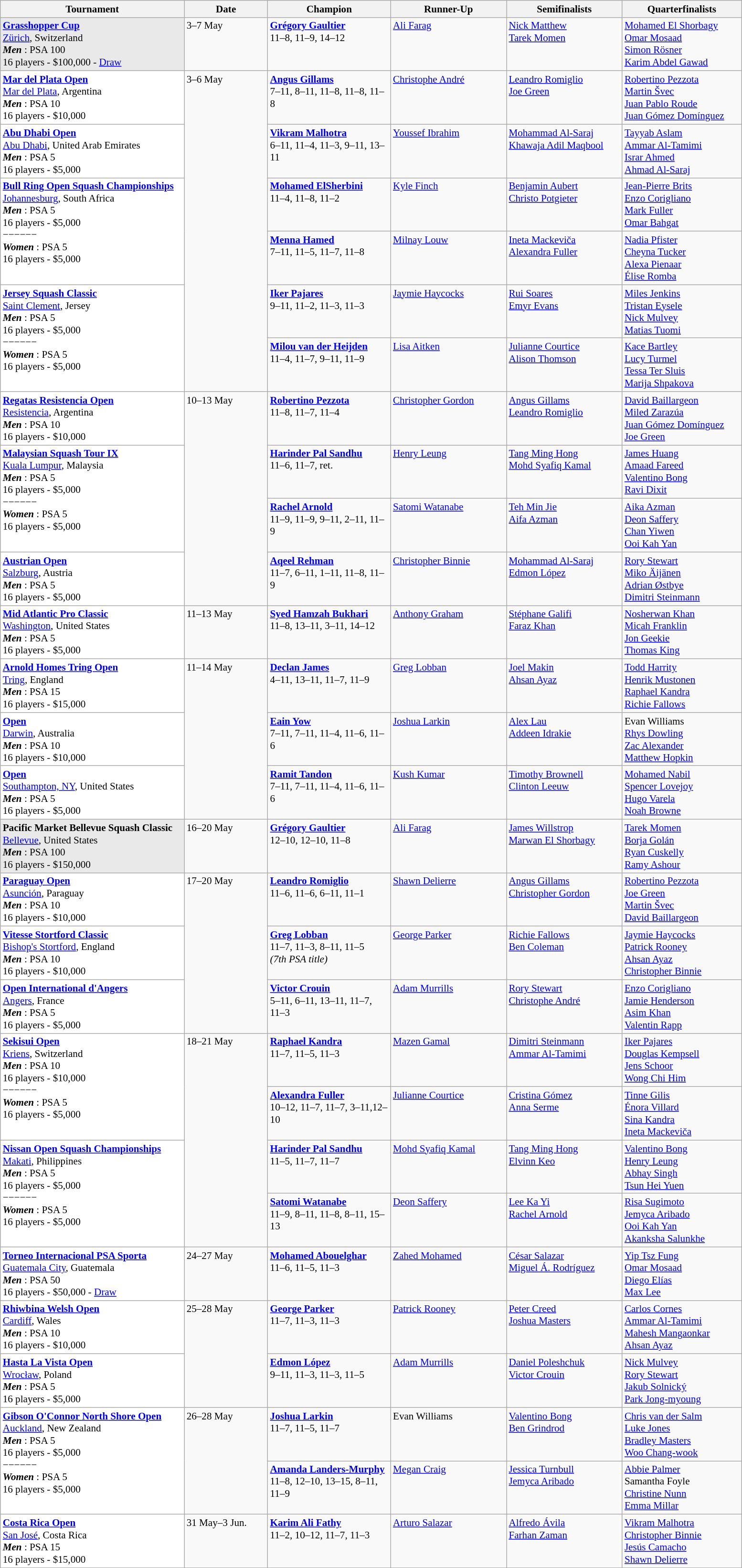<table class="wikitable" style="font-size:88%">
<tr>
<th width=250>Tournament</th>
<th width=110>Date</th>
<th width=165>Champion</th>
<th width=155>Runner-Up</th>
<th width=155>Semifinalists</th>
<th width=160>Quarterfinalists</th>
</tr>
<tr valign=top>
<td style="background:#E9E9E9;"><strong><a href='#'>Grasshopper Cup</a></strong><br> <a href='#'>Zürich</a>, Switzerland<br><strong> <em>Men</em> </strong>: PSA 100<br>16 players - $100,000 - <a href='#'>Draw</a></td>
<td>3–7 May</td>
<td> <strong><a href='#'>Grégory Gaultier</a></strong><br>11–8, 11–9, 14–12</td>
<td> <a href='#'>Ali Farag</a></td>
<td> <a href='#'>Nick Matthew</a><br> <a href='#'>Tarek Momen</a></td>
<td> <a href='#'>Mohamed El Shorbagy</a><br> <a href='#'>Omar Mosaad</a><br>  <a href='#'>Simon Rösner</a><br> <a href='#'>Karim Abdel Gawad</a></td>
</tr>
<tr valign=top>
<td style="background:#fff;"><strong><a href='#'>Mar del Plata Open</a></strong><br> <a href='#'>Mar del Plata</a>, Argentina<br><strong> <em>Men</em> </strong>: PSA 10<br>16 players - $10,000</td>
<td rowspan=6>3–6 May</td>
<td> <strong><a href='#'>Angus Gillams</a></strong><br>7–11, 8–11, 11–8, 11–8, 11–8</td>
<td> <a href='#'>Christophe André</a></td>
<td> <a href='#'>Leandro Romiglio</a><br> <a href='#'>Joe Green</a></td>
<td> <a href='#'>Robertino Pezzota</a><br> <a href='#'>Martin Švec</a><br> <a href='#'>Juan Pablo Roude</a><br> <a href='#'>Juan Gómez Domínguez</a></td>
</tr>
<tr valign=top>
<td style="background:#fff;"><strong><a href='#'>Abu Dhabi Open</a></strong><br> <a href='#'>Abu Dhabi</a>, United Arab Emirates<br><strong> <em>Men</em> </strong>: PSA 5<br>16 players - $5,000</td>
<td> <strong><a href='#'>Vikram Malhotra</a></strong><br>6–11, 11–4, 11–3, 9–11, 13–11</td>
<td> <a href='#'>Youssef Ibrahim</a></td>
<td> <a href='#'>Mohammad Al-Saraj</a><br> <a href='#'>Khawaja Adil Maqbool</a></td>
<td> <a href='#'>Tayyab Aslam</a><br> <a href='#'>Ammar Al-Tamimi</a><br> <a href='#'>Israr Ahmed</a><br> <a href='#'>Ahmad Al-Saraj</a></td>
</tr>
<tr valign=top>
<td rowspan=2 style="background:#fff;"><strong><a href='#'>Bull Ring Open Squash Championships</a></strong><br> <a href='#'>Johannesburg</a>, South Africa<br><strong> <em>Men</em> </strong>: PSA 5<br>16 players - $5,000<br>−−−−−−<br><strong> <em>Women</em> </strong>: PSA 5<br>16 players - $5,000</td>
<td> <strong><a href='#'>Mohamed ElSherbini</a></strong><br>11–4, 11–8, 11–2</td>
<td> <a href='#'>Kyle Finch</a></td>
<td> <a href='#'>Benjamin Aubert</a><br> <a href='#'>Christo Potgieter</a></td>
<td> <a href='#'>Jean-Pierre Brits</a><br> <a href='#'>Enzo Corigliano</a><br> <a href='#'>Mark Fuller</a><br> <a href='#'>Omar Bahgat</a></td>
</tr>
<tr valign=top>
<td> <strong><a href='#'>Menna Hamed</a></strong><br>7–11, 11–5, 11–7, 11–8</td>
<td> <a href='#'>Milnay Louw</a></td>
<td> <a href='#'>Ineta Mackeviča</a><br> <a href='#'>Alexandra Fuller</a></td>
<td> <a href='#'>Nadia Pfister</a><br> <a href='#'>Cheyna Tucker</a><br> <a href='#'>Alexa Pienaar</a><br> <a href='#'>Élise Romba</a></td>
</tr>
<tr valign=top>
<td rowspan=2 style="background:#fff;"><strong><a href='#'>Jersey Squash Classic</a></strong><br> <a href='#'>Saint Clement</a>, Jersey<br><strong> <em>Men</em> </strong>: PSA 5<br>16 players - $5,000<br>−−−−−−<br><strong> <em>Women</em> </strong>: PSA 5<br>16 players - $5,000</td>
<td> <strong><a href='#'>Iker Pajares</a></strong><br>9–11, 11–2, 11–3, 11–3</td>
<td> <a href='#'>Jaymie Haycocks</a></td>
<td> <a href='#'>Rui Soares</a><br> <a href='#'>Emyr Evans</a></td>
<td> <a href='#'>Miles Jenkins</a><br> <a href='#'>Tristan Eysele</a><br> <a href='#'>Nick Mulvey</a><br> <a href='#'>Matias Tuomi</a></td>
</tr>
<tr valign=top>
<td> <strong><a href='#'>Milou van der Heijden</a></strong><br>11–4, 11–7, 9–11, 11–9</td>
<td> <a href='#'>Lisa Aitken</a></td>
<td> <a href='#'>Julianne Courtice</a><br> <a href='#'>Alison Thomson</a></td>
<td> <a href='#'>Kace Bartley</a><br> <a href='#'>Lucy Turmel</a><br> <a href='#'>Tessa Ter Sluis</a><br> <a href='#'>Marija Shpakova</a></td>
</tr>
<tr valign=top>
<td style="background:#fff;"><strong><a href='#'>Regatas Resistencia Open</a></strong><br> <a href='#'>Resistencia</a>, Argentina<br><strong> <em>Men</em> </strong>: PSA 10<br>16 players - $10,000</td>
<td rowspan=4>10–13 May</td>
<td> <strong><a href='#'>Robertino Pezzota</a></strong><br>11–8, 11–7, 11–4</td>
<td> <a href='#'>Christopher Gordon</a></td>
<td> <a href='#'>Angus Gillams</a><br> <a href='#'>Leandro Romiglio</a></td>
<td> <a href='#'>David Baillargeon</a><br> <a href='#'>Miled Zarazúa</a><br> <a href='#'>Juan Gómez Domínguez</a><br> <a href='#'>Joe Green</a></td>
</tr>
<tr valign=top>
<td rowspan=2 style="background:#fff;"><strong><a href='#'>Malaysian Squash Tour IX</a></strong><br> <a href='#'>Kuala Lumpur</a>, Malaysia<br><strong> <em>Men</em> </strong>: PSA 5<br>16 players - $5,000<br>−−−−−−<br><strong> <em>Women</em> </strong>: PSA 5<br>16 players - $5,000</td>
<td> <strong><a href='#'>Harinder Pal Sandhu</a></strong><br>11–6, 11–7, ret.</td>
<td> <a href='#'>Henry Leung</a></td>
<td> <a href='#'>Tang Ming Hong</a><br> <a href='#'>Mohd Syafiq Kamal</a></td>
<td> <a href='#'>James Huang</a><br> <a href='#'>Amaad Fareed</a><br> <a href='#'>Valentino Bong</a><br> <a href='#'>Ravi Dixit</a></td>
</tr>
<tr valign=top>
<td> <strong><a href='#'>Rachel Arnold</a></strong><br>11–9, 11–9, 9–11, 2–11, 11–9</td>
<td> <a href='#'>Satomi Watanabe</a></td>
<td> <a href='#'>Teh Min Jie</a><br> <a href='#'>Aifa Azman</a></td>
<td> <a href='#'>Aika Azman</a><br> <a href='#'>Deon Saffery</a><br> <a href='#'>Chan Yiwen</a><br> <a href='#'>Ooi Kah Yan</a></td>
</tr>
<tr valign=top>
<td style="background:#fff;"><strong><a href='#'>Austrian Open</a></strong><br> <a href='#'>Salzburg</a>, Austria<br><strong> <em>Men</em> </strong>: PSA 5<br>16 players - $5,000</td>
<td> <strong><a href='#'>Aqeel Rehman</a></strong><br>11–7, 6–11, 1–11, 11–8, 11–9</td>
<td> <a href='#'>Christopher Binnie</a></td>
<td> <a href='#'>Mohammad Al-Saraj</a><br> <a href='#'>Edmon López</a></td>
<td> <a href='#'>Rory Stewart</a><br> <a href='#'>Miko Äijänen</a><br> <a href='#'>Adrian Østbye</a><br> <a href='#'>Dimitri Steinmann</a></td>
</tr>
<tr valign=top>
<td style="background:#fff;"><strong><a href='#'>Mid Atlantic Pro Classic</a></strong><br> <a href='#'>Washington</a>, United States<br><strong> <em>Men</em> </strong>: PSA 5<br>16 players - $5,000</td>
<td>11–13 May</td>
<td> <strong><a href='#'>Syed Hamzah Bukhari</a></strong><br>11–8, 13–11, 3–11, 14–12</td>
<td> <a href='#'>Anthony Graham</a></td>
<td> <a href='#'>Stéphane Galifi</a><br> <a href='#'>Faraz Khan</a></td>
<td> <a href='#'>Nosherwan Khan</a><br> <a href='#'>Micah Franklin</a><br> <a href='#'>Jon Geekie</a><br> <a href='#'>Thomas King</a></td>
</tr>
<tr valign=top>
<td style="background:#fff;"><strong><a href='#'>Arnold Homes Tring Open</a></strong><br> <a href='#'>Tring</a>, England<br><strong> <em>Men</em> </strong>: PSA 15<br>16 players - $15,000</td>
<td rowspan=3>11–14 May</td>
<td> <strong><a href='#'>Declan James</a></strong><br>4–11, 13–11, 11–7, 11–9</td>
<td> <a href='#'>Greg Lobban</a></td>
<td> <a href='#'>Joel Makin</a><br> <a href='#'>Ahsan Ayaz</a></td>
<td> <a href='#'>Todd Harrity</a><br> <a href='#'>Henrik Mustonen</a><br> <a href='#'>Raphael Kandra</a><br> <a href='#'>Richie Fallows</a></td>
</tr>
<tr valign=top>
<td style="background:#fff;"><strong><a href='#'> Open</a></strong><br> <a href='#'>Darwin</a>, Australia<br><strong> <em>Men</em> </strong>: PSA 10<br>16 players - $10,000</td>
<td> <strong><a href='#'>Eain Yow</a></strong><br>7–11, 7–11, 11–4, 11–6, 11–6</td>
<td> <a href='#'>Joshua Larkin</a></td>
<td> <a href='#'>Alex Lau</a><br> <a href='#'>Addeen Idrakie</a></td>
<td> Evan Williams<br> <a href='#'>Rhys Dowling</a><br> <a href='#'>Zac Alexander</a><br> <a href='#'>Matthew Hopkin</a></td>
</tr>
<tr valign=top>
<td style="background:#fff;"><strong><a href='#'> Open</a></strong><br> <a href='#'>Southampton, NY</a>, United States<br><strong> <em>Men</em> </strong>: PSA 5<br>16 players - $5,000</td>
<td> <strong><a href='#'>Ramit Tandon</a></strong><br>7–11, 7–11, 11–4, 11–6, 11–6</td>
<td> <a href='#'>Kush Kumar</a></td>
<td> <a href='#'>Timothy Brownell</a><br> <a href='#'>Clinton Leeuw</a></td>
<td> <a href='#'>Mohamed Nabil</a><br> <a href='#'>Spencer Lovejoy</a><br> <a href='#'>Hugo Varela</a><br> <a href='#'>Noah Browne</a></td>
</tr>
<tr valign=top>
<td style="background:#E9E9E9;"><strong>Pacific Market Bellevue Squash Classic</strong><br> <a href='#'>Bellevue</a>, United States<br><strong> <em>Men</em> </strong>: PSA 100<br>16 players - $150,000</td>
<td>16–20 May</td>
<td> <strong><a href='#'>Grégory Gaultier</a></strong><br>12–10, 12–10, 11–8</td>
<td> <a href='#'>Ali Farag</a></td>
<td> <a href='#'>James Willstrop</a><br> <a href='#'>Marwan El Shorbagy</a></td>
<td> <a href='#'>Tarek Momen</a><br> <a href='#'>Borja Golán</a><br> <a href='#'>Ryan Cuskelly</a><br> <a href='#'>Ramy Ashour</a></td>
</tr>
<tr valign=top>
<td style="background:#fff;"><strong><a href='#'>Paraguay Open</a></strong><br> <a href='#'>Asunción</a>, Paraguay<br><strong> <em>Men</em> </strong>: PSA 10<br>16 players - $10,000</td>
<td rowspan=3>17–20 May</td>
<td> <strong><a href='#'>Leandro Romiglio</a></strong><br>11–6, 11–6, 6–11, 11–1</td>
<td> <a href='#'>Shawn Delierre</a></td>
<td> <a href='#'>Angus Gillams</a><br> <a href='#'>Christopher Gordon</a></td>
<td> <a href='#'>Robertino Pezzota</a><br> <a href='#'>Joe Green</a><br> <a href='#'>Martin Švec</a><br> <a href='#'>David Baillargeon</a></td>
</tr>
<tr valign=top>
<td style="background:#fff;"><strong><a href='#'>Vitesse Stortford Classic</a></strong><br> <a href='#'>Bishop's Stortford</a>, England<br><strong> <em>Men</em> </strong>: PSA 10<br>16 players - $10,000</td>
<td> <strong><a href='#'>Greg Lobban</a></strong><br>11–7, 11–3, 8–11, 11–5<br><em>(7th PSA title)</em></td>
<td> <a href='#'>George Parker</a></td>
<td> <a href='#'>Richie Fallows</a><br> <a href='#'>Ben Coleman</a></td>
<td> <a href='#'>Jaymie Haycocks</a><br> <a href='#'>Patrick Rooney</a><br> <a href='#'>Ahsan Ayaz</a><br> <a href='#'>Christopher Binnie</a></td>
</tr>
<tr valign=top>
<td style="background:#fff;"><strong><a href='#'>Open International d'Angers</a></strong><br> <a href='#'>Angers</a>, France<br><strong> <em>Men</em> </strong>: PSA 5<br>16 players - $5,000</td>
<td> <strong><a href='#'>Victor Crouin</a></strong><br>5–11, 6–11, 13–11, 11–7, 11–3</td>
<td> <a href='#'>Adam Murrills</a></td>
<td> <a href='#'>Rory Stewart</a><br> <a href='#'>Christophe André</a></td>
<td> <a href='#'>Enzo Corigliano</a><br> <a href='#'>Jamie Henderson</a><br> <a href='#'>Asim Khan</a><br> <a href='#'>Valentin Rapp</a></td>
</tr>
<tr valign=top>
<td rowspan=2 style="background:#fff;"><strong><a href='#'>Sekisui Open</a></strong><br> <a href='#'>Kriens</a>, Switzerland<br><strong> <em>Men</em> </strong>: PSA 10<br>16 players - $10,000<br>−−−−−−<br><strong> <em>Women</em> </strong>: PSA 5<br>16 players - $5,000</td>
<td rowspan=4>18–21 May</td>
<td> <strong><a href='#'>Raphael Kandra</a></strong><br>11–7, 11–5, 11–3</td>
<td> <a href='#'>Mazen Gamal</a></td>
<td> <a href='#'>Dimitri Steinmann</a><br> <a href='#'>Ammar Al-Tamimi</a></td>
<td> <a href='#'>Iker Pajares</a><br> <a href='#'>Douglas Kempsell</a><br> <a href='#'>Jens Schoor</a><br> <a href='#'>Wong Chi Him</a></td>
</tr>
<tr valign=top>
<td> <strong><a href='#'>Alexandra Fuller</a></strong><br>10–12, 11–7, 11–7, 3–11,12–10</td>
<td> <a href='#'>Julianne Courtice</a></td>
<td> <a href='#'>Cristina Gómez</a><br> <a href='#'>Anna Serme</a></td>
<td> <a href='#'>Tinne Gilis</a><br> <a href='#'>Énora Villard</a><br> <a href='#'>Sina Kandra</a><br> <a href='#'>Ineta Mackeviča</a></td>
</tr>
<tr valign=top>
<td rowspan=2 style="background:#fff;"><strong><a href='#'>Nissan Open Squash Championships</a></strong><br> <a href='#'>Makati</a>, Philippines<br><strong> <em>Men</em> </strong>: PSA 5<br>16 players - $5,000<br>−−−−−−<br><strong> <em>Women</em> </strong>: PSA 5<br>16 players - $5,000</td>
<td> <strong><a href='#'>Harinder Pal Sandhu</a></strong><br>11–5, 11–7, 11–7</td>
<td> <a href='#'>Mohd Syafiq Kamal</a></td>
<td> <a href='#'>Tang Ming Hong</a><br> <a href='#'>Elvinn Keo</a></td>
<td> <a href='#'>Valentino Bong</a><br> <a href='#'>Henry Leung</a><br> <a href='#'>Abhay Singh</a><br> <a href='#'>Tsun Hei Yuen</a></td>
</tr>
<tr valign=top>
<td> <strong><a href='#'>Satomi Watanabe</a></strong><br>11–9, 8–11, 11–8, 8–11, 15–13</td>
<td> <a href='#'>Deon Saffery</a></td>
<td> <a href='#'>Lee Ka Yi</a><br> <a href='#'>Rachel Arnold</a></td>
<td> <a href='#'>Risa Sugimoto</a><br> <a href='#'>Jemyca Aribado</a><br> <a href='#'>Ooi Kah Yan</a><br> <a href='#'>Akanksha Salunkhe</a></td>
</tr>
<tr valign=top>
<td style="background:#fff;"><strong><a href='#'>Torneo Internacional PSA Sporta</a></strong><br> <a href='#'>Guatemala City</a>, Guatemala<br><strong> <em>Men</em> </strong>: PSA 50<br>16 players - $50,000 - <a href='#'>Draw</a></td>
<td>24–27 May</td>
<td> <strong><a href='#'>Mohamed Abouelghar</a></strong><br>11–6, 11–5, 11–3</td>
<td> <a href='#'>Zahed Mohamed</a></td>
<td> <a href='#'>César Salazar</a><br> <a href='#'>Miguel Á. Rodríguez</a></td>
<td> <a href='#'>Yip Tsz Fung</a><br> <a href='#'>Omar Mosaad</a><br> <a href='#'>Diego Elías</a><br> <a href='#'>Max Lee</a></td>
</tr>
<tr valign=top>
<td style="background:#fff;"><strong><a href='#'>Rhiwbina Welsh Open</a></strong><br> <a href='#'>Cardiff</a>, Wales<br><strong> <em>Men</em> </strong>: PSA 10<br>16 players - $10,000</td>
<td rowspan=2>25–28 May</td>
<td> <strong><a href='#'>George Parker</a></strong><br>11–7, 11–3, 11–3</td>
<td> <a href='#'>Patrick Rooney</a></td>
<td> <a href='#'>Peter Creed</a><br> <a href='#'>Joshua Masters</a></td>
<td> <a href='#'>Carlos Cornes</a><br> <a href='#'>Ammar Al-Tamimi</a><br> <a href='#'>Mahesh Mangaonkar</a><br> <a href='#'>Ahsan Ayaz</a></td>
</tr>
<tr valign=top>
<td style="background:#fff;"><strong><a href='#'>Hasta La Vista Open</a></strong><br> <a href='#'>Wrocław</a>, Poland<br><strong> <em>Men</em> </strong>: PSA 5<br>16 players - $5,000</td>
<td> <strong><a href='#'>Edmon López</a></strong><br>9–11, 11–3, 11–3, 11–5</td>
<td> <a href='#'>Adam Murrills</a></td>
<td> <a href='#'>Daniel Poleshchuk</a><br> <a href='#'>Victor Crouin</a></td>
<td> <a href='#'>Nick Mulvey</a><br> <a href='#'>Rory Stewart</a><br> <a href='#'>Jakub Solnický</a><br> <a href='#'>Park Jong-myoung</a></td>
</tr>
<tr valign=top>
<td rowspan=2 style="background:#fff;"><strong><a href='#'>Gibson O'Connor North Shore Open</a></strong><br> <a href='#'>Auckland</a>, New Zealand<br><strong> <em>Men</em> </strong>: PSA 5<br>16 players - $5,000<br>−−−−−−<br><strong> <em>Women</em> </strong>: PSA 5<br>16 players - $5,000</td>
<td rowspan=2>26–28 May</td>
<td> <strong><a href='#'>Joshua Larkin</a></strong><br>11–7, 11–5, 11–7</td>
<td> Evan Williams</td>
<td> <a href='#'>Valentino Bong</a><br> <a href='#'>Ben Grindrod</a></td>
<td> <a href='#'>Chris van der Salm</a><br> <a href='#'>Luke Jones</a><br> <a href='#'>Bradley Masters</a><br> <a href='#'>Woo Chang-wook</a></td>
</tr>
<tr valign=top>
<td> <strong><a href='#'>Amanda Landers-Murphy</a></strong><br>11–8, 12–10, 13–15, 8–11, 11–9</td>
<td> <a href='#'>Megan Craig</a></td>
<td> <a href='#'>Jessica Turnbull</a><br> <a href='#'>Jemyca Aribado</a></td>
<td> <a href='#'>Abbie Palmer</a><br> Samantha Foyle<br> <a href='#'>Christine Nunn</a><br> <a href='#'>Emma Millar</a></td>
</tr>
<tr valign=top>
<td style="background:#fff;"><strong><a href='#'>Costa Rica Open</a></strong><br> <a href='#'>San José</a>, Costa Rica<br><strong> <em>Men</em> </strong>: PSA 15<br>16 players - $15,000</td>
<td>31 May–3 Jun.</td>
<td> <strong><a href='#'>Karim Ali Fathy</a></strong><br>11–2, 10–12, 11–7, 11–3</td>
<td> <a href='#'>Arturo Salazar</a></td>
<td> <a href='#'>Alfredo Ávila</a><br> <a href='#'>Farhan Zaman</a></td>
<td> <a href='#'>Vikram Malhotra</a><br> <a href='#'>Christopher Binnie</a><br> <a href='#'>Jesús Camacho</a><br> <a href='#'>Shawn Delierre</a></td>
</tr>
</table>
